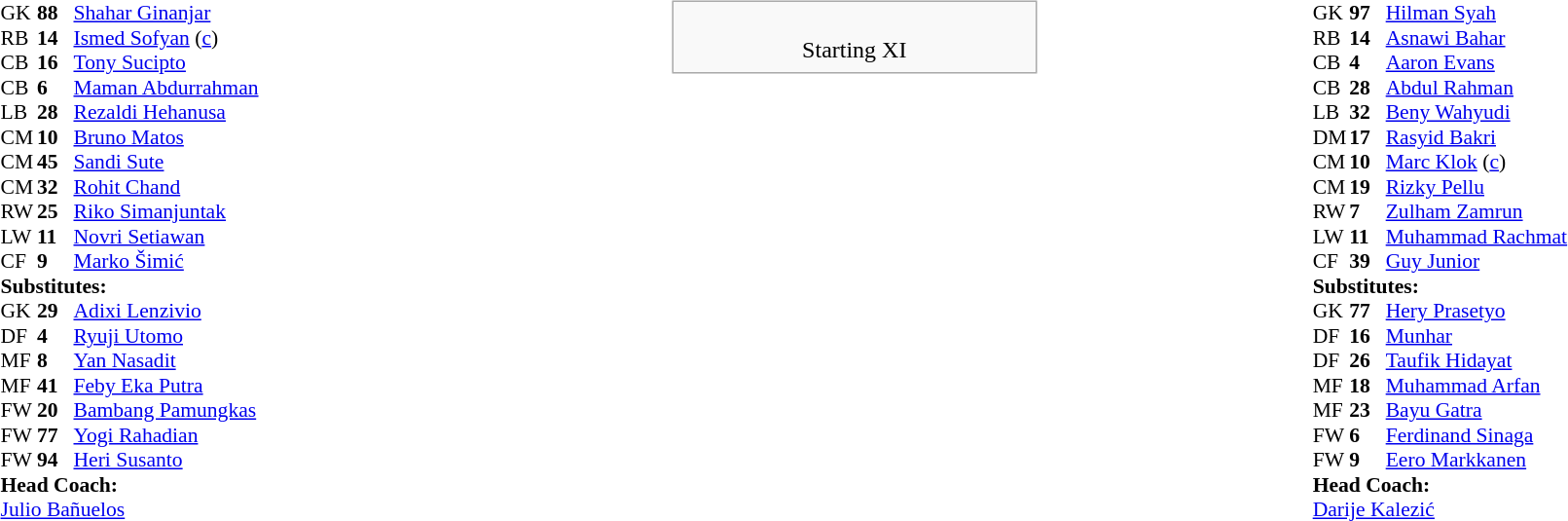<table style="width:100%">
<tr>
<td style="vertical-align:top; width:40%"><br><table style="font-size: 90%" cellspacing="0" cellpadding="0">
<tr>
<th width=25></th>
<th width=25></th>
</tr>
<tr>
<td>GK</td>
<td><strong>88</strong></td>
<td> <a href='#'>Shahar Ginanjar</a></td>
</tr>
<tr>
<td>RB</td>
<td><strong>14</strong></td>
<td> <a href='#'>Ismed Sofyan</a> (<a href='#'>c</a>)</td>
<td></td>
</tr>
<tr>
<td>CB</td>
<td><strong>16</strong></td>
<td> <a href='#'>Tony Sucipto</a></td>
</tr>
<tr>
<td>CB</td>
<td><strong>6</strong></td>
<td> <a href='#'>Maman Abdurrahman</a></td>
<td></td>
<td></td>
</tr>
<tr>
<td>LB</td>
<td><strong>28</strong></td>
<td> <a href='#'>Rezaldi Hehanusa</a></td>
<td></td>
<td></td>
</tr>
<tr>
<td>CM</td>
<td><strong>10</strong></td>
<td> <a href='#'>Bruno Matos</a></td>
<td></td>
<td></td>
</tr>
<tr>
<td>CM</td>
<td><strong>45</strong></td>
<td> <a href='#'>Sandi Sute</a></td>
</tr>
<tr>
<td>CM</td>
<td><strong>32</strong></td>
<td> <a href='#'>Rohit Chand</a></td>
</tr>
<tr>
<td>RW</td>
<td><strong>25</strong></td>
<td> <a href='#'>Riko Simanjuntak</a></td>
</tr>
<tr>
<td>LW</td>
<td><strong>11</strong></td>
<td> <a href='#'>Novri Setiawan</a></td>
</tr>
<tr>
<td>CF</td>
<td><strong>9</strong></td>
<td> <a href='#'>Marko Šimić</a></td>
</tr>
<tr>
<td colspan=3><strong>Substitutes:</strong></td>
</tr>
<tr>
<td>GK</td>
<td><strong>29</strong></td>
<td> <a href='#'>Adixi Lenzivio</a></td>
</tr>
<tr>
<td>DF</td>
<td><strong>4</strong></td>
<td> <a href='#'>Ryuji Utomo</a></td>
<td></td>
<td></td>
</tr>
<tr>
<td>MF</td>
<td><strong>8</strong></td>
<td> <a href='#'>Yan Nasadit</a></td>
</tr>
<tr>
<td>MF</td>
<td><strong>41</strong></td>
<td> <a href='#'>Feby Eka Putra</a></td>
</tr>
<tr>
<td>FW</td>
<td><strong>20</strong></td>
<td> <a href='#'>Bambang Pamungkas</a></td>
<td></td>
<td></td>
</tr>
<tr>
<td>FW</td>
<td><strong>77</strong></td>
<td> <a href='#'>Yogi Rahadian</a></td>
</tr>
<tr>
<td>FW</td>
<td><strong>94</strong></td>
<td> <a href='#'>Heri Susanto</a></td>
<td></td>
<td></td>
</tr>
<tr>
<td colspan=3><strong>Head Coach:</strong></td>
</tr>
<tr>
<td colspan=4> <a href='#'>Julio Bañuelos</a></td>
</tr>
</table>
</td>
<td valign="top"><br><table role="presentation" class="infobox" style="width:250px;">
<tr>
<td style="text-align:center;"><br>
























Starting XI</td>
</tr>
</table>
</td>
<td style="vertical-align:top; width:50%"><br><table cellspacing="0" cellpadding="0" style="font-size:90%; margin:auto">
<tr>
<th width=25></th>
<th width=25></th>
</tr>
<tr>
<td>GK</td>
<td><strong>97</strong></td>
<td> <a href='#'>Hilman Syah</a></td>
</tr>
<tr>
<td>RB</td>
<td><strong>14</strong></td>
<td> <a href='#'>Asnawi Bahar</a></td>
</tr>
<tr>
<td>CB</td>
<td><strong>4</strong></td>
<td> <a href='#'>Aaron Evans</a></td>
</tr>
<tr>
<td>CB</td>
<td><strong>28</strong></td>
<td> <a href='#'>Abdul Rahman</a></td>
</tr>
<tr>
<td>LB</td>
<td><strong>32</strong></td>
<td> <a href='#'>Beny Wahyudi</a></td>
</tr>
<tr>
<td>DM</td>
<td><strong>17</strong></td>
<td> <a href='#'>Rasyid Bakri</a></td>
<td></td>
</tr>
<tr>
<td>CM</td>
<td><strong>10</strong></td>
<td> <a href='#'>Marc Klok</a> (<a href='#'>c</a>)</td>
<td></td>
</tr>
<tr>
<td>CM</td>
<td><strong>19</strong></td>
<td> <a href='#'>Rizky Pellu</a></td>
</tr>
<tr>
<td>RW</td>
<td><strong>7</strong></td>
<td> <a href='#'>Zulham Zamrun</a></td>
<td></td>
<td></td>
</tr>
<tr>
<td>LW</td>
<td><strong>11</strong></td>
<td> <a href='#'>Muhammad Rachmat</a></td>
<td></td>
<td></td>
</tr>
<tr>
<td>CF</td>
<td><strong>39</strong></td>
<td> <a href='#'>Guy Junior</a></td>
</tr>
<tr>
<td colspan=3><strong>Substitutes:</strong></td>
</tr>
<tr>
<td>GK</td>
<td><strong>77</strong></td>
<td> <a href='#'>Hery Prasetyo</a></td>
</tr>
<tr>
<td>DF</td>
<td><strong>16</strong></td>
<td> <a href='#'>Munhar</a></td>
</tr>
<tr>
<td>DF</td>
<td><strong>26</strong></td>
<td> <a href='#'>Taufik Hidayat</a></td>
</tr>
<tr>
<td>MF</td>
<td><strong>18</strong></td>
<td> <a href='#'>Muhammad Arfan</a></td>
<td></td>
<td></td>
</tr>
<tr>
<td>MF</td>
<td><strong>23</strong></td>
<td> <a href='#'>Bayu Gatra</a></td>
</tr>
<tr>
<td>FW</td>
<td><strong>6</strong></td>
<td> <a href='#'>Ferdinand Sinaga</a></td>
</tr>
<tr>
<td>FW</td>
<td><strong>9</strong></td>
<td> <a href='#'>Eero Markkanen</a></td>
<td></td>
<td></td>
</tr>
<tr>
<td colspan=3><strong>Head Coach:</strong></td>
</tr>
<tr>
<td colspan=4> <a href='#'>Darije Kalezić</a></td>
</tr>
</table>
</td>
</tr>
</table>
